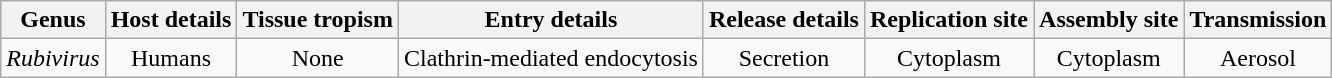<table class="wikitable sortable" style="text-align:center">
<tr>
<th>Genus</th>
<th>Host details</th>
<th>Tissue tropism</th>
<th>Entry details</th>
<th>Release details</th>
<th>Replication site</th>
<th>Assembly site</th>
<th>Transmission</th>
</tr>
<tr>
<td><em>Rubivirus</em></td>
<td>Humans</td>
<td>None</td>
<td>Clathrin-mediated endocytosis</td>
<td>Secretion</td>
<td>Cytoplasm</td>
<td>Cytoplasm</td>
<td>Aerosol</td>
</tr>
</table>
